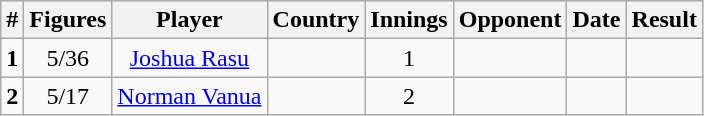<table class="wikitable"  style="font-size:100%"  width:"100%">
<tr>
<th>#</th>
<th>Figures</th>
<th>Player</th>
<th>Country</th>
<th>Innings</th>
<th>Opponent</th>
<th>Date</th>
<th>Result</th>
</tr>
<tr align="center";>
<td><strong>1</strong></td>
<td>5/36</td>
<td><a href='#'>Joshua Rasu</a></td>
<td></td>
<td>1</td>
<td></td>
<td></td>
<td></td>
</tr>
<tr align="center";>
<td><strong>2</strong></td>
<td>5/17</td>
<td><a href='#'>Norman Vanua</a></td>
<td></td>
<td>2</td>
<td></td>
<td></td>
<td></td>
</tr>
</table>
